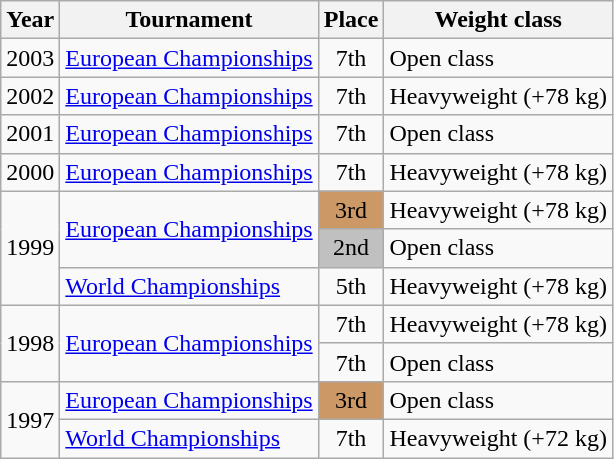<table class=wikitable>
<tr>
<th>Year</th>
<th>Tournament</th>
<th>Place</th>
<th>Weight class</th>
</tr>
<tr>
<td>2003</td>
<td><a href='#'>European Championships</a></td>
<td align="center">7th</td>
<td>Open class</td>
</tr>
<tr>
<td>2002</td>
<td><a href='#'>European Championships</a></td>
<td align="center">7th</td>
<td>Heavyweight (+78 kg)</td>
</tr>
<tr>
<td>2001</td>
<td><a href='#'>European Championships</a></td>
<td align="center">7th</td>
<td>Open class</td>
</tr>
<tr>
<td>2000</td>
<td><a href='#'>European Championships</a></td>
<td align="center">7th</td>
<td>Heavyweight (+78 kg)</td>
</tr>
<tr>
<td rowspan=3>1999</td>
<td rowspan=2><a href='#'>European Championships</a></td>
<td bgcolor="cc9966" align="center">3rd</td>
<td>Heavyweight (+78 kg)</td>
</tr>
<tr>
<td bgcolor="silver" align="center">2nd</td>
<td>Open class</td>
</tr>
<tr>
<td><a href='#'>World Championships</a></td>
<td align="center">5th</td>
<td>Heavyweight (+78 kg)</td>
</tr>
<tr>
<td rowspan=2>1998</td>
<td rowspan=2><a href='#'>European Championships</a></td>
<td align="center">7th</td>
<td>Heavyweight (+78 kg)</td>
</tr>
<tr>
<td align="center">7th</td>
<td>Open class</td>
</tr>
<tr>
<td rowspan=2>1997</td>
<td><a href='#'>European Championships</a></td>
<td bgcolor="cc9966" align="center">3rd</td>
<td>Open class</td>
</tr>
<tr>
<td><a href='#'>World Championships</a></td>
<td align="center">7th</td>
<td>Heavyweight (+72 kg)</td>
</tr>
</table>
